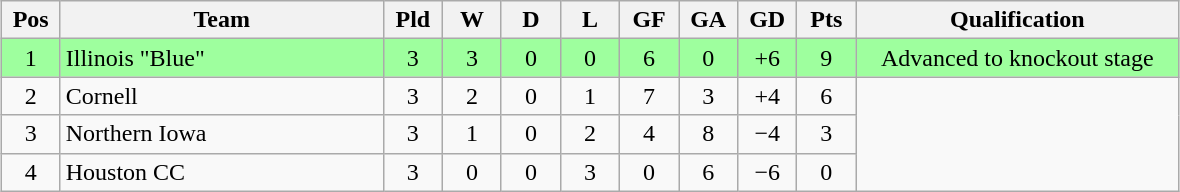<table class="wikitable" style="text-align:center; margin: 1em auto">
<tr>
<th style=width:2em>Pos</th>
<th style=width:13em>Team</th>
<th style=width:2em>Pld</th>
<th style=width:2em>W</th>
<th style=width:2em>D</th>
<th style=width:2em>L</th>
<th style=width:2em>GF</th>
<th style=width:2em>GA</th>
<th style=width:2em>GD</th>
<th style=width:2em>Pts</th>
<th style=width:13em>Qualification</th>
</tr>
<tr bgcolor="#9eff9e">
<td>1</td>
<td style="text-align:left">Illinois "Blue"</td>
<td>3</td>
<td>3</td>
<td>0</td>
<td>0</td>
<td>6</td>
<td>0</td>
<td>+6</td>
<td>9</td>
<td>Advanced to knockout stage</td>
</tr>
<tr>
<td>2</td>
<td style="text-align:left">Cornell</td>
<td>3</td>
<td>2</td>
<td>0</td>
<td>1</td>
<td>7</td>
<td>3</td>
<td>+4</td>
<td>6</td>
</tr>
<tr>
<td>3</td>
<td style="text-align:left">Northern Iowa</td>
<td>3</td>
<td>1</td>
<td>0</td>
<td>2</td>
<td>4</td>
<td>8</td>
<td>−4</td>
<td>3</td>
</tr>
<tr>
<td>4</td>
<td style="text-align:left">Houston CC</td>
<td>3</td>
<td>0</td>
<td>0</td>
<td>3</td>
<td>0</td>
<td>6</td>
<td>−6</td>
<td>0</td>
</tr>
</table>
